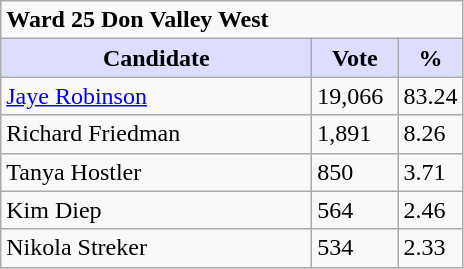<table class="wikitable plainrowheaders">
<tr>
<td colspan="3"><strong>Ward 25 Don Valley West</strong></td>
</tr>
<tr>
<th style="background:#ddf; width:200px;">Candidate</th>
<th style="background:#ddf; width:50px;">Vote</th>
<th style="background:#ddf; width:30px;">%</th>
</tr>
<tr>
<td><a href='#'>Jaye Robinson</a></td>
<td>19,066</td>
<td>83.24</td>
</tr>
<tr>
<td>Richard Friedman</td>
<td>1,891</td>
<td>8.26</td>
</tr>
<tr>
<td>Tanya Hostler</td>
<td>850</td>
<td>3.71</td>
</tr>
<tr>
<td>Kim Diep</td>
<td>564</td>
<td>2.46</td>
</tr>
<tr>
<td>Nikola Streker</td>
<td>534</td>
<td>2.33</td>
</tr>
</table>
